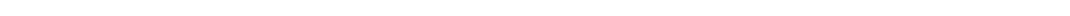<table style="width:70%; text-align:center;">
<tr style="color:white;">
<td style="background:"><strong>1</strong></td>
<td style="background:"><strong>1</strong></td>
<td style="background:"><strong>1</strong></td>
<td style="background:"><strong>1</strong></td>
<td style="background:"><strong>1</strong></td>
</tr>
</table>
